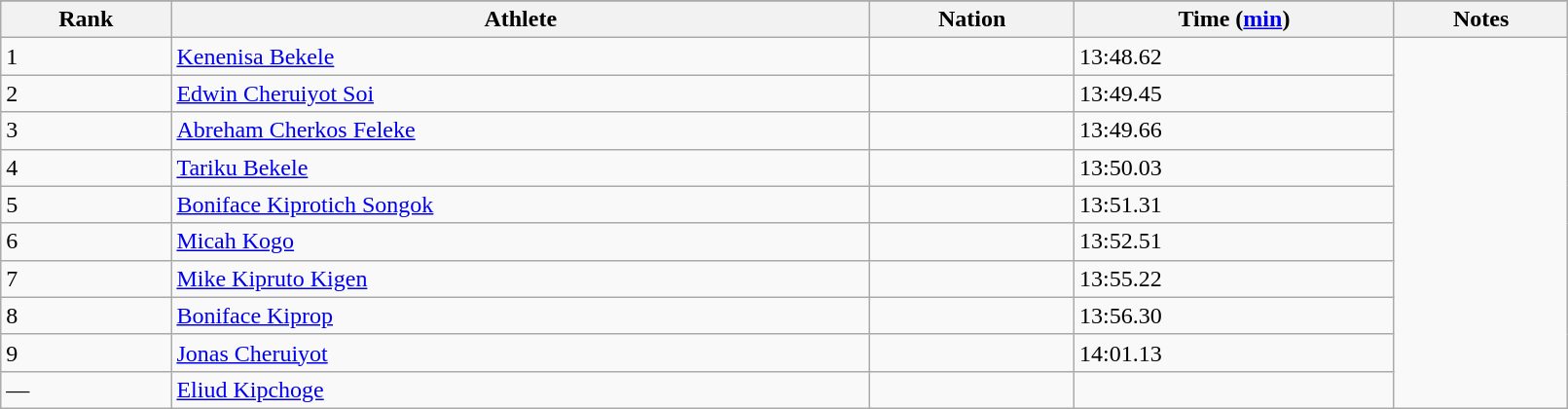<table class="wikitable" width=85%>
<tr>
</tr>
<tr>
<th>Rank</th>
<th>Athlete</th>
<th>Nation</th>
<th>Time (<a href='#'>min</a>)</th>
<th>Notes</th>
</tr>
<tr>
<td>1</td>
<td><a href='#'>Kenenisa Bekele</a></td>
<td></td>
<td>13:48.62</td>
</tr>
<tr>
<td>2</td>
<td><a href='#'>Edwin Cheruiyot Soi</a></td>
<td></td>
<td>13:49.45</td>
</tr>
<tr>
<td>3</td>
<td><a href='#'>Abreham Cherkos Feleke</a></td>
<td></td>
<td>13:49.66</td>
</tr>
<tr>
<td>4</td>
<td><a href='#'>Tariku Bekele</a></td>
<td></td>
<td>13:50.03</td>
</tr>
<tr>
<td>5</td>
<td><a href='#'>Boniface Kiprotich Songok</a></td>
<td></td>
<td>13:51.31</td>
</tr>
<tr>
<td>6</td>
<td><a href='#'>Micah Kogo</a></td>
<td></td>
<td>13:52.51</td>
</tr>
<tr>
<td>7</td>
<td><a href='#'>Mike Kipruto Kigen</a></td>
<td></td>
<td>13:55.22</td>
</tr>
<tr>
<td>8</td>
<td><a href='#'>Boniface Kiprop</a></td>
<td></td>
<td>13:56.30</td>
</tr>
<tr>
<td>9</td>
<td><a href='#'>Jonas Cheruiyot</a></td>
<td></td>
<td>14:01.13</td>
</tr>
<tr>
<td>—</td>
<td><a href='#'>Eliud Kipchoge</a></td>
<td></td>
<td></td>
</tr>
</table>
